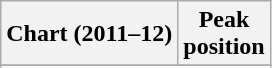<table class="wikitable sortable">
<tr>
<th>Chart (2011–12)</th>
<th>Peak<br>position</th>
</tr>
<tr>
</tr>
<tr>
</tr>
<tr>
</tr>
<tr>
</tr>
<tr>
</tr>
<tr>
</tr>
<tr>
</tr>
</table>
